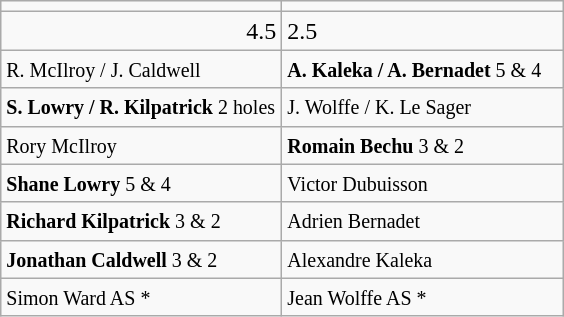<table class="wikitable">
<tr>
<td align="center" width="180"></td>
<td align="center" width="180"></td>
</tr>
<tr>
<td align="right">4.5</td>
<td>2.5</td>
</tr>
<tr>
<td><small>R. McIlroy / J. Caldwell</small></td>
<td><small><strong>A. Kaleka / A. Bernadet</strong> 5 & 4</small></td>
</tr>
<tr>
<td><small><strong>S. Lowry / R. Kilpatrick</strong> 2 holes</small></td>
<td><small>J. Wolffe / K. Le Sager</small></td>
</tr>
<tr>
<td><small>Rory McIlroy</small></td>
<td><small><strong>Romain Bechu</strong> 3 & 2</small></td>
</tr>
<tr>
<td><small><strong>Shane Lowry</strong> 5 & 4</small></td>
<td><small>Victor Dubuisson</small></td>
</tr>
<tr>
<td><small><strong>Richard Kilpatrick</strong> 3 & 2</small></td>
<td><small>Adrien Bernadet</small></td>
</tr>
<tr>
<td><small><strong>Jonathan Caldwell</strong> 3 & 2</small></td>
<td><small>Alexandre Kaleka</small></td>
</tr>
<tr>
<td><small>Simon Ward AS *</small></td>
<td><small>Jean Wolffe AS *</small></td>
</tr>
</table>
